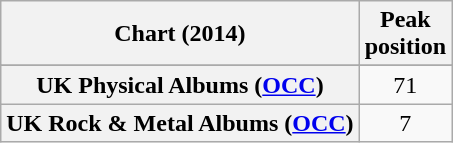<table class="wikitable sortable plainrowheaders" style="text-align:center">
<tr>
<th scope="col">Chart (2014)</th>
<th scope="col">Peak<br>position</th>
</tr>
<tr>
</tr>
<tr>
<th scope="row">UK Physical Albums (<a href='#'>OCC</a>)</th>
<td>71</td>
</tr>
<tr>
<th scope="row">UK Rock & Metal Albums (<a href='#'>OCC</a>)</th>
<td>7</td>
</tr>
</table>
